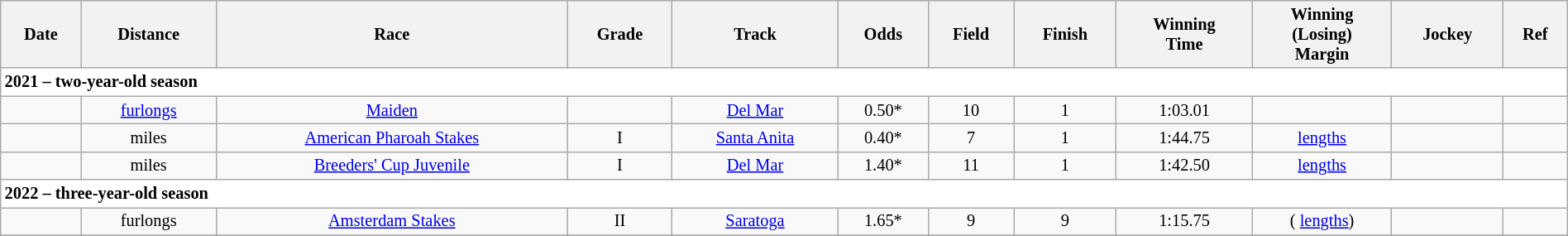<table class = "wikitable sortable" style="text-align:center; width:100%; font-size:85%">
<tr>
<th scope="col">Date</th>
<th scope="col">Distance</th>
<th scope="col">Race</th>
<th scope="col">Grade</th>
<th scope="col">Track</th>
<th scope="col">Odds</th>
<th scope="col">Field</th>
<th scope="col">Finish</th>
<th scope="col">Winning<br>Time</th>
<th scope="col">Winning<br>(Losing)<br>Margin</th>
<th scope="col">Jockey</th>
<th scope="col" class="unsortable">Ref</th>
</tr>
<tr style="background-color:white">
<td align="left" colspan=12><strong>2021 – two-year-old season</strong></td>
</tr>
<tr>
<td></td>
<td>  <a href='#'>furlongs</a></td>
<td><a href='#'>Maiden</a></td>
<td></td>
<td><a href='#'>Del Mar</a></td>
<td>0.50*</td>
<td>10</td>
<td>1</td>
<td>1:03.01</td>
<td></td>
<td></td>
<td></td>
</tr>
<tr>
<td></td>
<td>  miles</td>
<td><a href='#'>American Pharoah Stakes</a></td>
<td> I</td>
<td><a href='#'>Santa Anita</a></td>
<td>0.40*</td>
<td>7</td>
<td>1</td>
<td>1:44.75</td>
<td> <a href='#'>lengths</a></td>
<td></td>
<td></td>
</tr>
<tr>
<td></td>
<td>  miles</td>
<td><a href='#'>Breeders' Cup Juvenile</a></td>
<td> I</td>
<td><a href='#'>Del Mar</a></td>
<td>1.40*</td>
<td>11</td>
<td>1</td>
<td>1:42.50</td>
<td> <a href='#'>lengths</a></td>
<td></td>
<td></td>
</tr>
<tr style="background-color:white">
<td align="left" colspan=12><strong>2022 – three-year-old season</strong></td>
</tr>
<tr>
<td></td>
<td>  furlongs</td>
<td><a href='#'>Amsterdam Stakes</a></td>
<td>II</td>
<td><a href='#'>Saratoga</a></td>
<td>1.65*</td>
<td>9</td>
<td>9</td>
<td>1:15.75</td>
<td>( <a href='#'>lengths</a>)</td>
<td></td>
<td></td>
</tr>
<tr>
</tr>
</table>
